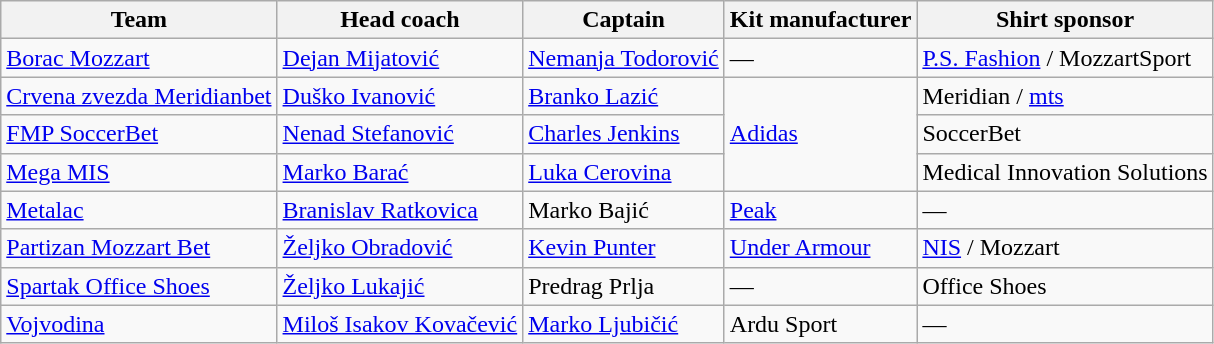<table class="wikitable">
<tr>
<th>Team</th>
<th>Head coach</th>
<th>Captain</th>
<th>Kit manufacturer</th>
<th>Shirt sponsor</th>
</tr>
<tr>
<td><a href='#'>Borac Mozzart</a></td>
<td> <a href='#'>Dejan Mijatović</a></td>
<td> <a href='#'>Nemanja Todorović</a></td>
<td>—</td>
<td><a href='#'>P.S. Fashion</a> / MozzartSport</td>
</tr>
<tr>
<td><a href='#'>Crvena zvezda Meridianbet</a></td>
<td> <a href='#'>Duško Ivanović</a></td>
<td> <a href='#'>Branko Lazić</a></td>
<td rowspan=3><a href='#'>Adidas</a></td>
<td>Meridian / <a href='#'>mts</a></td>
</tr>
<tr>
<td><a href='#'>FMP SoccerBet</a></td>
<td> <a href='#'>Nenad Stefanović</a></td>
<td> <a href='#'>Charles Jenkins</a></td>
<td>SoccerBet</td>
</tr>
<tr>
<td><a href='#'>Mega MIS</a></td>
<td> <a href='#'>Marko Barać</a></td>
<td> <a href='#'>Luka Cerovina</a></td>
<td>Medical Innovation Solutions</td>
</tr>
<tr>
<td><a href='#'>Metalac</a></td>
<td> <a href='#'>Branislav Ratkovica</a></td>
<td> Marko Bajić</td>
<td><a href='#'>Peak</a></td>
<td>—</td>
</tr>
<tr>
<td><a href='#'>Partizan Mozzart Bet</a></td>
<td> <a href='#'>Željko Obradović</a></td>
<td> <a href='#'>Kevin Punter</a></td>
<td><a href='#'>Under Armour</a></td>
<td><a href='#'>NIS</a> / Mozzart</td>
</tr>
<tr>
<td><a href='#'>Spartak Office Shoes</a></td>
<td> <a href='#'>Željko Lukajić</a></td>
<td> Predrag Prlja</td>
<td>—</td>
<td>Office Shoes</td>
</tr>
<tr>
<td><a href='#'>Vojvodina</a></td>
<td> <a href='#'>Miloš Isakov Kovačević</a></td>
<td> <a href='#'>Marko Ljubičić</a></td>
<td>Ardu Sport</td>
<td>—</td>
</tr>
</table>
